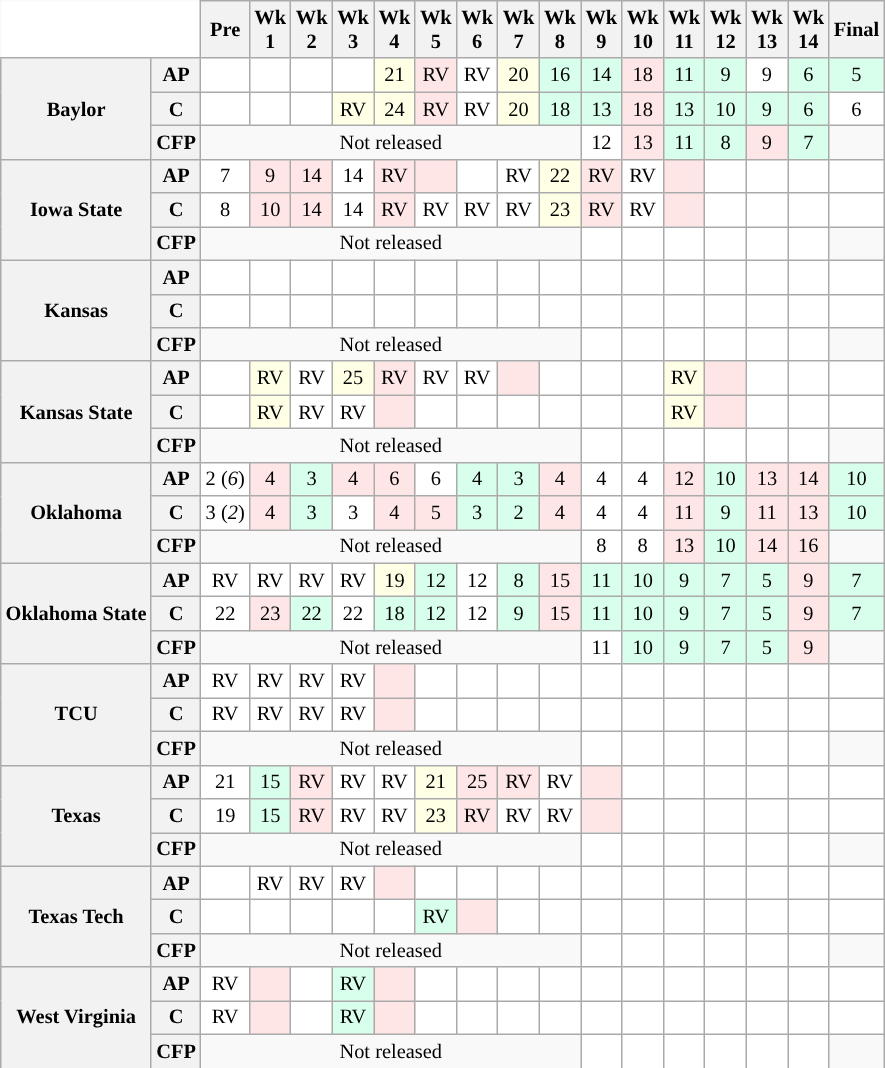<table class="wikitable" style="white-space:nowrap;font-size:85%;">
<tr>
<th colspan=2 style="background:white; border-top-style:hidden; border-left-style:hidden;"> </th>
<th>Pre</th>
<th>Wk<br>1</th>
<th>Wk<br>2</th>
<th>Wk<br>3</th>
<th>Wk<br>4</th>
<th>Wk<br>5</th>
<th>Wk<br>6</th>
<th>Wk<br>7</th>
<th>Wk<br>8</th>
<th>Wk<br>9</th>
<th>Wk<br>10</th>
<th>Wk<br>11</th>
<th>Wk<br>12</th>
<th>Wk<br>13</th>
<th>Wk<br>14</th>
<th>Final</th>
</tr>
<tr style="text-align:center;">
<th rowspan="3">Baylor</th>
<th>AP</th>
<td style="background:#FFF;"></td>
<td style="background:#FFF;"></td>
<td style="background:#FFF;"></td>
<td style="background:#FFF;"></td>
<td style="background:#ffffe6;">21</td>
<td style="background:#ffe6e6;">RV</td>
<td style="background:#FFF;">RV</td>
<td style="background:#ffffe6;">20</td>
<td style="background:#d8ffeb;">16</td>
<td style="background:#d8ffeb;">14</td>
<td style="background:#ffe6e6;">18</td>
<td style="background:#d8ffeb;">11</td>
<td style="background:#d8ffeb;">9</td>
<td style="background:#FFF;">9</td>
<td style="background:#d8ffeb;">6</td>
<td style="background:#d8ffeb;">5</td>
</tr>
<tr style="text-align:center;">
<th>C</th>
<td style="background:#FFF;"></td>
<td style="background:#FFF;"></td>
<td style="background:#FFF;"></td>
<td style="background:#ffffe6;">RV</td>
<td style="background:#ffffe6;">24</td>
<td style="background:#ffe6e6;">RV</td>
<td style="background:#FFF;">RV</td>
<td style="background:#ffffe6;">20</td>
<td style="background:#d8ffeb;">18</td>
<td style="background:#d8ffeb;">13</td>
<td style="background:#ffe6e6;">18</td>
<td style="background:#d8ffeb;">13</td>
<td style="background:#d8ffeb;">10</td>
<td style="background:#d8ffeb;">9</td>
<td style="background:#d8ffeb;">6</td>
<td style="background:#FFF;">6</td>
</tr>
<tr style="text-align:center;">
<th>CFP</th>
<td colspan="9" style="text-align:center;">Not released</td>
<td style="background:#FFF;">12</td>
<td style="background:#ffe6e6;">13</td>
<td style="background:#d8ffeb;">11</td>
<td style="background:#d8ffeb;">8</td>
<td style="background:#ffe6e6;">9</td>
<td style="background:#d8ffeb;">7</td>
<td style="text-align:center;"></td>
</tr>
<tr style="text-align:center;">
<th rowspan="3">Iowa State</th>
<th>AP</th>
<td style="background:#FFF;">7</td>
<td style="background:#ffe6e6;">9</td>
<td style="background:#ffe6e6;">14</td>
<td style="background:#FFF;">14</td>
<td style="background:#ffe6e6;">RV</td>
<td style="background:#ffe6e6;"></td>
<td style="background:#FFF;"></td>
<td style="background:#FFF;">RV</td>
<td style="background:#ffffe6;">22</td>
<td style="background:#ffe6e6;">RV</td>
<td style="background:#FFF;">RV</td>
<td style="background:#ffe6e6;"></td>
<td style="background:#FFF;"></td>
<td style="background:#FFF;"></td>
<td style="background:#FFF;"></td>
<td style="background:#FFF;"></td>
</tr>
<tr style="text-align:center;">
<th>C</th>
<td style="background:#FFF;">8</td>
<td style="background:#ffe6e6;">10</td>
<td style="background:#ffe6e6;">14</td>
<td style="background:#FFF;">14</td>
<td style="background:#ffe6e6;">RV</td>
<td style="background:#FFF;">RV</td>
<td style="background:#FFF;">RV</td>
<td style="background:#FFF;">RV</td>
<td style="background:#ffffe6;">23</td>
<td style="background:#ffe6e6;">RV</td>
<td style="background:#FFF;">RV</td>
<td style="background:#ffe6e6;"></td>
<td style="background:#FFF;"></td>
<td style="background:#FFF;"></td>
<td style="background:#FFF;"></td>
<td style="background:#FFF;"></td>
</tr>
<tr style="text-align:center;">
<th>CFP</th>
<td colspan="9" style="text-align:center;">Not released</td>
<td style="background:#FFF;"></td>
<td style="background:#FFF;"></td>
<td style="background:#FFF;"></td>
<td style="background:#FFF;"></td>
<td style="background:#FFF;"></td>
<td style="background:#FFF;"></td>
<td style="text-align:center;"></td>
</tr>
<tr style="text-align:center;">
<th rowspan="3">Kansas</th>
<th>AP</th>
<td style="background:#FFF;"></td>
<td style="background:#FFF;"></td>
<td style="background:#FFF;"></td>
<td style="background:#FFF;"></td>
<td style="background:#FFF;"></td>
<td style="background:#FFF;"></td>
<td style="background:#FFF;"></td>
<td style="background:#FFF;"></td>
<td style="background:#FFF;"></td>
<td style="background:#FFF;"></td>
<td style="background:#FFF;"></td>
<td style="background:#FFF;"></td>
<td style="background:#FFF;"></td>
<td style="background:#FFF;"></td>
<td style="background:#FFF;"></td>
<td style="background:#FFF;"></td>
</tr>
<tr style="text-align:center;">
<th>C</th>
<td style="background:#FFF;"></td>
<td style="background:#FFF;"></td>
<td style="background:#FFF;"></td>
<td style="background:#FFF;"></td>
<td style="background:#FFF;"></td>
<td style="background:#FFF;"></td>
<td style="background:#FFF;"></td>
<td style="background:#FFF;"></td>
<td style="background:#FFF;"></td>
<td style="background:#FFF;"></td>
<td style="background:#FFF;"></td>
<td style="background:#FFF;"></td>
<td style="background:#FFF;"></td>
<td style="background:#FFF;"></td>
<td style="background:#FFF;"></td>
<td style="background:#FFF;"></td>
</tr>
<tr style="text-align:center;">
<th>CFP</th>
<td colspan="9" style="text-align:center;">Not released</td>
<td style="background:#FFF;"></td>
<td style="background:#FFF;"></td>
<td style="background:#FFF;"></td>
<td style="background:#FFF;"></td>
<td style="background:#FFF;"></td>
<td style="background:#FFF;"></td>
<td style="text-align:center;"></td>
</tr>
<tr style="text-align:center;">
<th rowspan="3">Kansas State</th>
<th>AP</th>
<td style="background:#FFF;"></td>
<td style="background:#ffffe6;">RV</td>
<td style="background:#FFF;">RV</td>
<td style="background:#ffffe6;">25</td>
<td style="background:#ffe6e6;">RV</td>
<td style="background:#FFF;">RV</td>
<td style="background:#FFF;">RV</td>
<td style="background:#ffe6e6;"></td>
<td style="background:#FFF;"></td>
<td style="background:#FFF;"></td>
<td style="background:#FFF;"></td>
<td style="background:#ffffe6;">RV</td>
<td style="background:#ffe6e6;"></td>
<td style="background:#FFF;"></td>
<td style="background:#FFF;"></td>
<td style="background:#FFF;"></td>
</tr>
<tr style="text-align:center;">
<th>C</th>
<td style="background:#FFF;"></td>
<td style="background:#ffffe6;">RV</td>
<td style="background:#FFF;">RV</td>
<td style="background:#FFF;">RV</td>
<td style="background:#ffe6e6;"></td>
<td style="background:#FFF;"></td>
<td style="background:#FFF;"></td>
<td style="background:#FFF;"></td>
<td style="background:#FFF;"></td>
<td style="background:#FFF;"></td>
<td style="background:#FFF;"></td>
<td style="background:#ffffe6;">RV</td>
<td style="background:#ffe6e6;"></td>
<td style="background:#FFF;"></td>
<td style="background:#FFF;"></td>
<td style="background:#FFF;"></td>
</tr>
<tr style="text-align:center;">
<th>CFP</th>
<td colspan="9" style="text-align:center;">Not released</td>
<td style="background:#FFF;"></td>
<td style="background:#FFF;"></td>
<td style="background:#FFF;"></td>
<td style="background:#FFF;"></td>
<td style="background:#FFF;"></td>
<td style="background:#FFF;"></td>
<td style="text-align:center;"></td>
</tr>
<tr style="text-align:center;">
<th rowspan="3">Oklahoma</th>
<th>AP</th>
<td style="background:#FFF;">2 (<em>6</em>)</td>
<td style="background:#ffe6e6;">4</td>
<td style="background:#d8ffeb;">3</td>
<td style="background:#ffe6e6;">4</td>
<td style="background:#ffe6e6;">6</td>
<td style="background:#FFF;">6</td>
<td style="background:#d8ffeb;">4</td>
<td style="background:#d8ffeb;">3</td>
<td style="background:#ffe6e6;">4</td>
<td style="background:#FFF;">4</td>
<td style="background:#FFF;">4</td>
<td style="background:#ffe6e6;">12</td>
<td style="background:#d8ffeb;">10</td>
<td style="background:#ffe6e6;">13</td>
<td style="background:#ffe6e6;">14</td>
<td style="background:#d8ffeb;">10</td>
</tr>
<tr style="text-align:center;">
<th>C</th>
<td style="background:#FFF;">3 (<em>2</em>)</td>
<td style="background:#ffe6e6;">4</td>
<td style="background:#d8ffeb;">3</td>
<td style="background:#FFF;">3</td>
<td style="background:#ffe6e6;">4</td>
<td style="background:#ffe6e6;">5</td>
<td style="background:#d8ffeb;">3</td>
<td style="background:#d8ffeb;">2</td>
<td style="background:#ffe6e6;">4</td>
<td style="background:#FFF;">4</td>
<td style="background:#FFF;">4</td>
<td style="background:#ffe6e6;">11</td>
<td style="background:#d8ffeb;">9</td>
<td style="background:#ffe6e6;">11</td>
<td style="background:#ffe6e6;">13</td>
<td style="background:#d8ffeb;">10</td>
</tr>
<tr style="text-align:center;">
<th>CFP</th>
<td colspan="9" style="text-align:center;">Not released</td>
<td style="background:#FFF;">8</td>
<td style="background:#FFF;">8</td>
<td style="background:#ffe6e6;">13</td>
<td style="background:#d8ffeb;">10</td>
<td style="background:#ffe6e6;">14</td>
<td style="background:#ffe6e6;">16</td>
<td style="text-align:center;"></td>
</tr>
<tr style="text-align:center;">
<th rowspan="3">Oklahoma State</th>
<th>AP</th>
<td style="background:#FFF;">RV</td>
<td style="background:#FFF;">RV</td>
<td style="background:#FFF;">RV</td>
<td style="background:#FFF;">RV</td>
<td style="background:#ffffe6;">19</td>
<td style="background:#d8ffeb;">12</td>
<td style="background:#FFF;">12</td>
<td style="background:#d8ffeb;">8</td>
<td style="background:#ffe6e6;">15</td>
<td style="background:#d8ffeb;">11</td>
<td style="background:#d8ffeb;">10</td>
<td style="background:#d8ffeb;">9</td>
<td style="background:#d8ffeb;">7</td>
<td style="background:#d8ffeb;">5</td>
<td style="background:#ffe6e6;">9</td>
<td style="background:#d8ffeb;">7</td>
</tr>
<tr style="text-align:center;">
<th>C</th>
<td style="background:#FFF;">22</td>
<td style="background:#ffe6e6;">23</td>
<td style="background:#d8ffeb;">22</td>
<td style="background:#FFF;">22</td>
<td style="background:#d8ffeb;">18</td>
<td style="background:#d8ffeb;">12</td>
<td style="background:#FFF;">12</td>
<td style="background:#d8ffeb;">9</td>
<td style="background:#ffe6e6;">15</td>
<td style="background:#d8ffeb;">11</td>
<td style="background:#d8ffeb;">10</td>
<td style="background:#d8ffeb;">9</td>
<td style="background:#d8ffeb;">7</td>
<td style="background:#d8ffeb;">5</td>
<td style="background:#ffe6e6;">9</td>
<td style="background:#d8ffeb;">7</td>
</tr>
<tr style="text-align:center;">
<th>CFP</th>
<td colspan="9" style="text-align:center;">Not released</td>
<td style="background:#FFF;">11</td>
<td style="background:#d8ffeb;">10</td>
<td style="background:#d8ffeb;">9</td>
<td style="background:#d8ffeb;">7</td>
<td style="background:#d8ffeb;">5</td>
<td style="background:#ffe6e6;">9</td>
<td style="text-align:center;"></td>
</tr>
<tr style="text-align:center;">
<th rowspan="3">TCU</th>
<th>AP</th>
<td style="background:#FFF;">RV</td>
<td style="background:#FFF;">RV</td>
<td style="background:#FFF;">RV</td>
<td style="background:#FFF;">RV</td>
<td style="background:#ffe6e6;"></td>
<td style="background:#FFF;"></td>
<td style="background:#FFF;"></td>
<td style="background:#FFF;"></td>
<td style="background:#FFF;"></td>
<td style="background:#FFF;"></td>
<td style="background:#FFF;"></td>
<td style="background:#FFF;"></td>
<td style="background:#FFF;"></td>
<td style="background:#FFF;"></td>
<td style="background:#FFF;"></td>
<td style="background:#FFF;"></td>
</tr>
<tr style="text-align:center;">
<th>C</th>
<td style="background:#FFF;">RV</td>
<td style="background:#FFF;">RV</td>
<td style="background:#FFF;">RV</td>
<td style="background:#FFF;">RV</td>
<td style="background:#ffe6e6;"></td>
<td style="background:#FFF;"></td>
<td style="background:#FFF;"></td>
<td style="background:#FFF;"></td>
<td style="background:#FFF;"></td>
<td style="background:#FFF;"></td>
<td style="background:#FFF;"></td>
<td style="background:#FFF;"></td>
<td style="background:#FFF;"></td>
<td style="background:#FFF;"></td>
<td style="background:#FFF;"></td>
<td style="background:#FFF;"></td>
</tr>
<tr style="text-align:center;">
<th>CFP</th>
<td colspan="9" style="text-align:center;">Not released</td>
<td style="background:#FFF;"></td>
<td style="background:#FFF;"></td>
<td style="background:#FFF;"></td>
<td style="background:#FFF;"></td>
<td style="background:#FFF;"></td>
<td style="background:#FFF;"></td>
<td style="text-align:center;"></td>
</tr>
<tr style="text-align:center;">
<th rowspan="3">Texas</th>
<th>AP</th>
<td style="background:#FFF;">21</td>
<td style="background:#d8ffeb;">15</td>
<td style="background:#ffe6e6;">RV</td>
<td style="background:#FFF;">RV</td>
<td style="background:#FFF;">RV</td>
<td style="background:#ffffe6;">21</td>
<td style="background:#ffe6e6;">25</td>
<td style="background:#ffe6e6;">RV</td>
<td style="background:#FFF;">RV</td>
<td style="background:#ffe6e6;"></td>
<td style="background:#FFF;"></td>
<td style="background:#FFF;"></td>
<td style="background:#FFF;"></td>
<td style="background:#FFF;"></td>
<td style="background:#FFF;"></td>
<td style="background:#FFF;"></td>
</tr>
<tr style="text-align:center;">
<th>C</th>
<td style="background:#FFF;">19</td>
<td style="background:#d8ffeb;">15</td>
<td style="background:#ffe6e6;">RV</td>
<td style="background:#FFF;">RV</td>
<td style="background:#FFF;">RV</td>
<td style="background:#ffffe6;">23</td>
<td style="background:#ffe6e6;">RV</td>
<td style="background:#FFF;">RV</td>
<td style="background:#FFF;">RV</td>
<td style="background:#ffe6e6;"></td>
<td style="background:#FFF;"></td>
<td style="background:#FFF;"></td>
<td style="background:#FFF;"></td>
<td style="background:#FFF;"></td>
<td style="background:#FFF;"></td>
<td style="background:#FFF;"></td>
</tr>
<tr style="text-align:center;">
<th>CFP</th>
<td colspan="9" style="text-align:center;">Not released</td>
<td style="background:#FFF;"></td>
<td style="background:#FFF;"></td>
<td style="background:#FFF;"></td>
<td style="background:#FFF;"></td>
<td style="background:#FFF;"></td>
<td style="background:#FFF;"></td>
<td style="text-align:center;"></td>
</tr>
<tr style="text-align:center;">
<th rowspan="3">Texas Tech</th>
<th>AP</th>
<td style="background:#FFF;"></td>
<td style="background:#FFF;">RV</td>
<td style="background:#FFF;">RV</td>
<td style="background:#FFF;">RV</td>
<td style="background:#ffe6e6;"></td>
<td style="background:#FFF;"></td>
<td style="background:#FFF;"></td>
<td style="background:#FFF;"></td>
<td style="background:#FFF;"></td>
<td style="background:#FFF;"></td>
<td style="background:#FFF;"></td>
<td style="background:#FFF;"></td>
<td style="background:#FFF;"></td>
<td style="background:#FFF;"></td>
<td style="background:#FFF;"></td>
<td style="background:#FFF;"></td>
</tr>
<tr style="text-align:center;">
<th>C</th>
<td style="background:#FFF;"></td>
<td style="background:#FFF;"></td>
<td style="background:#FFF;"></td>
<td style="background:#FFF;"></td>
<td style="background:#FFF;"></td>
<td style="background:#d8ffeb;">RV</td>
<td style="background:#ffe6e6;"></td>
<td style="background:#FFF;"></td>
<td style="background:#FFF;"></td>
<td style="background:#FFF;"></td>
<td style="background:#FFF;"></td>
<td style="background:#FFF;"></td>
<td style="background:#FFF;"></td>
<td style="background:#FFF;"></td>
<td style="background:#FFF;"></td>
<td style="background:#FFF;"></td>
</tr>
<tr style="text-align:center;">
<th>CFP</th>
<td colspan="9" style="text-align:center;">Not released</td>
<td style="background:#FFF;"></td>
<td style="background:#FFF;"></td>
<td style="background:#FFF;"></td>
<td style="background:#FFF;"></td>
<td style="background:#FFF;"></td>
<td style="background:#FFF;"></td>
<td style="text-align:center;"></td>
</tr>
<tr style="text-align:center;">
<th rowspan="3">West Virginia</th>
<th>AP</th>
<td style="background:#FFF;">RV</td>
<td style="background:#ffe6e6;"></td>
<td style="background:#FFF;"></td>
<td style="background:#d8ffeb;">RV</td>
<td style="background:#ffe6e6;"></td>
<td style="background:#FFF;"></td>
<td style="background:#FFF;"></td>
<td style="background:#FFF;"></td>
<td style="background:#FFF;"></td>
<td style="background:#FFF;"></td>
<td style="background:#FFF;"></td>
<td style="background:#FFF;"></td>
<td style="background:#FFF;"></td>
<td style="background:#FFF;"></td>
<td style="background:#FFF;"></td>
<td style="background:#FFF;"></td>
</tr>
<tr style="text-align:center;">
<th>C</th>
<td style="background:#FFF;">RV</td>
<td style="background:#ffe6e6;"></td>
<td style="background:#FFF;"></td>
<td style="background:#d8ffeb;">RV</td>
<td style="background:#ffe6e6;"></td>
<td style="background:#FFF;"></td>
<td style="background:#FFF;"></td>
<td style="background:#FFF;"></td>
<td style="background:#FFF;"></td>
<td style="background:#FFF;"></td>
<td style="background:#FFF;"></td>
<td style="background:#FFF;"></td>
<td style="background:#FFF;"></td>
<td style="background:#FFF;"></td>
<td style="background:#FFF;"></td>
<td style="background:#FFF;"></td>
</tr>
<tr style="text-align:center;">
<th>CFP</th>
<td colspan="9" style="text-align:center;">Not released</td>
<td style="background:#FFF;"></td>
<td style="background:#FFF;"></td>
<td style="background:#FFF;"></td>
<td style="background:#FFF;"></td>
<td style="background:#FFF;"></td>
<td style="background:#FFF;"></td>
<td style="text-align:center;"></td>
</tr>
<tr style="text-align:center;">
</tr>
</table>
